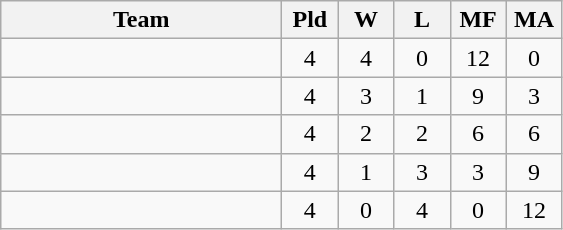<table class="wikitable" style="text-align:center">
<tr>
<th width=180>Team</th>
<th width=30>Pld</th>
<th width=30>W</th>
<th width=30>L</th>
<th width=30>MF</th>
<th width=30>MA</th>
</tr>
<tr bgcolor=>
<td style="text-align:left;"></td>
<td>4</td>
<td>4</td>
<td>0</td>
<td>12</td>
<td>0</td>
</tr>
<tr bgcolor=>
<td style="text-align:left;"></td>
<td>4</td>
<td>3</td>
<td>1</td>
<td>9</td>
<td>3</td>
</tr>
<tr bgcolor=>
<td style="text-align:left;"></td>
<td>4</td>
<td>2</td>
<td>2</td>
<td>6</td>
<td>6</td>
</tr>
<tr bgcolor=>
<td style="text-align:left;"></td>
<td>4</td>
<td>1</td>
<td>3</td>
<td>3</td>
<td>9</td>
</tr>
<tr bgcolor=>
<td style="text-align:left;"></td>
<td>4</td>
<td>0</td>
<td>4</td>
<td>0</td>
<td>12</td>
</tr>
</table>
